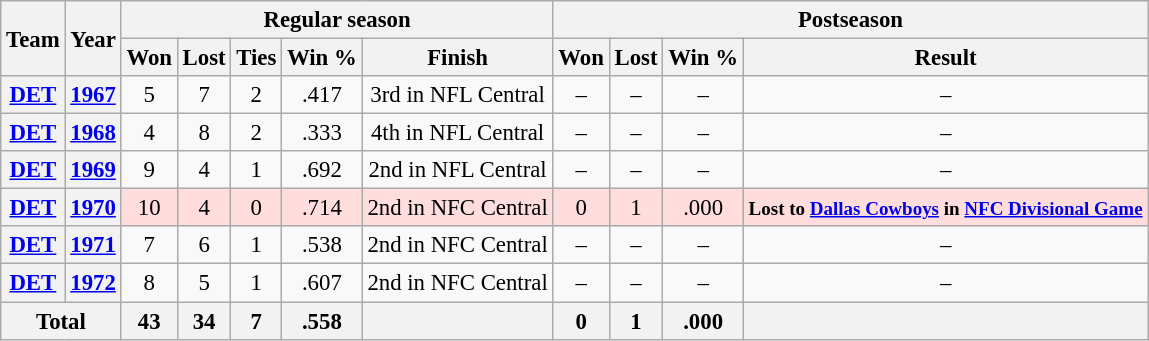<table class="wikitable" style="font-size: 95%; text-align:center;">
<tr>
<th rowspan="2">Team</th>
<th rowspan="2">Year</th>
<th colspan="5">Regular season</th>
<th colspan="4">Postseason</th>
</tr>
<tr>
<th>Won</th>
<th>Lost</th>
<th>Ties</th>
<th>Win %</th>
<th>Finish</th>
<th>Won</th>
<th>Lost</th>
<th>Win %</th>
<th>Result</th>
</tr>
<tr>
<th><a href='#'>DET</a></th>
<th><a href='#'>1967</a></th>
<td>5</td>
<td>7</td>
<td>2</td>
<td>.417</td>
<td>3rd in NFL Central</td>
<td>–</td>
<td>–</td>
<td>–</td>
<td>–</td>
</tr>
<tr>
<th><a href='#'>DET</a></th>
<th><a href='#'>1968</a></th>
<td>4</td>
<td>8</td>
<td>2</td>
<td>.333</td>
<td>4th in NFL Central</td>
<td>–</td>
<td>–</td>
<td>–</td>
<td>–</td>
</tr>
<tr>
<th><a href='#'>DET</a></th>
<th><a href='#'>1969</a></th>
<td>9</td>
<td>4</td>
<td>1</td>
<td>.692</td>
<td>2nd in NFL Central</td>
<td>–</td>
<td>–</td>
<td>–</td>
<td>–</td>
</tr>
<tr ! style="background:#fdd;">
<th><a href='#'>DET</a></th>
<th><a href='#'>1970</a></th>
<td>10</td>
<td>4</td>
<td>0</td>
<td>.714</td>
<td>2nd in NFC Central</td>
<td>0</td>
<td>1</td>
<td>.000</td>
<td><small><strong>Lost to <a href='#'>Dallas Cowboys</a> in <a href='#'>NFC Divisional Game</a></strong></small></td>
</tr>
<tr>
<th><a href='#'>DET</a></th>
<th><a href='#'>1971</a></th>
<td>7</td>
<td>6</td>
<td>1</td>
<td>.538</td>
<td>2nd in NFC Central</td>
<td>–</td>
<td>–</td>
<td>–</td>
<td>–</td>
</tr>
<tr>
<th><a href='#'>DET</a></th>
<th><a href='#'>1972</a></th>
<td>8</td>
<td>5</td>
<td>1</td>
<td>.607</td>
<td>2nd in NFC Central</td>
<td>–</td>
<td>–</td>
<td>–</td>
<td>–</td>
</tr>
<tr>
<th colspan="2">Total</th>
<th>43</th>
<th>34</th>
<th>7</th>
<th>.558</th>
<th></th>
<th>0</th>
<th>1</th>
<th>.000</th>
<th></th>
</tr>
</table>
